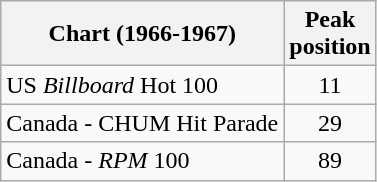<table class="wikitable">
<tr>
<th align="left">Chart (1966-1967)</th>
<th style="text-align:center;">Peak<br>position</th>
</tr>
<tr>
<td align="left">US <em>Billboard</em> Hot 100</td>
<td style="text-align:center;">11</td>
</tr>
<tr>
<td align="left">Canada - CHUM Hit Parade</td>
<td style="text-align:center;">29</td>
</tr>
<tr>
<td align="left">Canada - <em>RPM</em> 100</td>
<td style="text-align:center;">89</td>
</tr>
</table>
